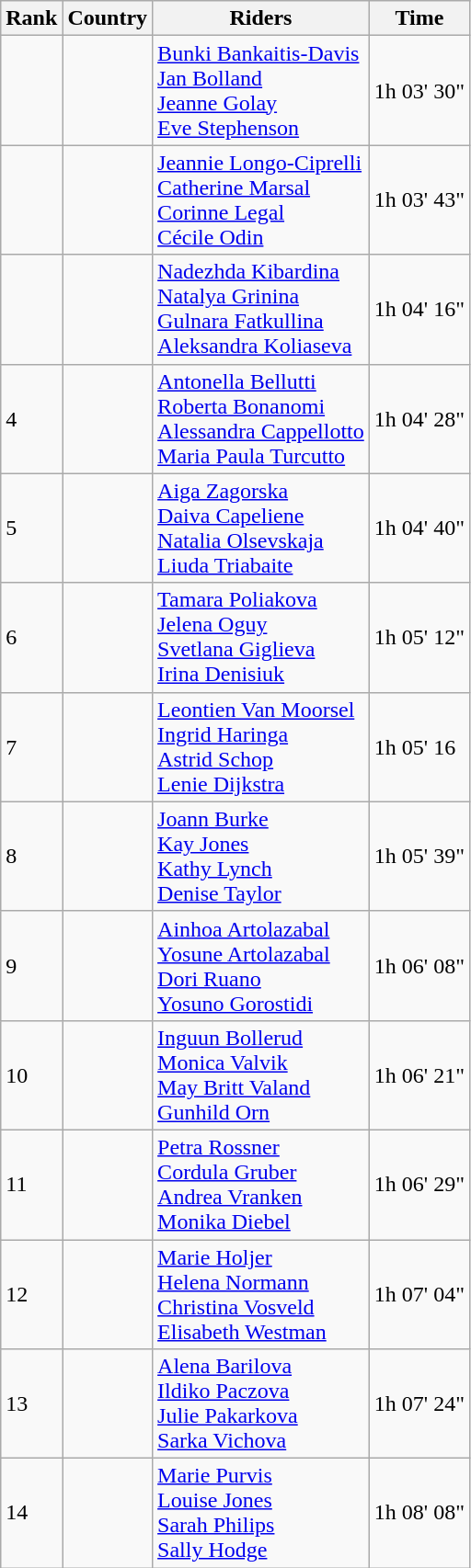<table class="wikitable" text-align:center;">
<tr>
<th>Rank</th>
<th>Country</th>
<th>Riders</th>
<th>Time</th>
</tr>
<tr>
<td></td>
<td align="left"><strong></strong></td>
<td><a href='#'>Bunki Bankaitis-Davis</a><br><a href='#'>Jan Bolland</a><br><a href='#'>Jeanne Golay</a><br><a href='#'>Eve Stephenson</a></td>
<td>1h 03' 30"</td>
</tr>
<tr>
<td></td>
<td align="left"><strong></strong></td>
<td><a href='#'>Jeannie Longo-Ciprelli</a><br><a href='#'>Catherine Marsal</a><br><a href='#'>Corinne Legal</a><br><a href='#'>Cécile Odin</a></td>
<td>1h 03' 43"</td>
</tr>
<tr>
<td></td>
<td align="left"><strong></strong></td>
<td><a href='#'>Nadezhda Kibardina</a><br><a href='#'>Natalya Grinina</a><br><a href='#'>Gulnara Fatkullina</a><br><a href='#'>Aleksandra Koliaseva</a></td>
<td>1h 04' 16"</td>
</tr>
<tr>
<td>4</td>
<td align="left"><strong></strong></td>
<td><a href='#'>Antonella Bellutti</a><br><a href='#'>Roberta Bonanomi</a><br><a href='#'>Alessandra Cappellotto</a><br><a href='#'>Maria Paula Turcutto</a></td>
<td>1h 04' 28"</td>
</tr>
<tr>
<td>5</td>
<td align="left"><strong></strong></td>
<td><a href='#'>Aiga Zagorska</a><br><a href='#'>Daiva Capeliene</a><br><a href='#'>Natalia Olsevskaja</a><br><a href='#'>Liuda Triabaite</a></td>
<td>1h 04' 40"</td>
</tr>
<tr>
<td>6</td>
<td align="left"><strong></strong></td>
<td><a href='#'>Tamara Poliakova</a><br><a href='#'>Jelena Oguy</a><br><a href='#'>Svetlana Giglieva</a><br><a href='#'>Irina Denisiuk</a></td>
<td>1h 05' 12"</td>
</tr>
<tr>
<td>7</td>
<td align="left"><strong></strong></td>
<td><a href='#'>Leontien Van Moorsel</a><br><a href='#'>Ingrid Haringa</a><br><a href='#'>Astrid Schop</a><br><a href='#'>Lenie Dijkstra</a></td>
<td>1h 05' 16</td>
</tr>
<tr>
<td>8</td>
<td align="left"><strong></strong></td>
<td><a href='#'>Joann Burke</a><br><a href='#'>Kay Jones</a><br><a href='#'>Kathy Lynch</a><br><a href='#'>Denise Taylor</a></td>
<td>1h 05' 39"</td>
</tr>
<tr>
<td>9</td>
<td align="left"><strong></strong></td>
<td><a href='#'>Ainhoa Artolazabal</a><br><a href='#'>Yosune Artolazabal</a><br><a href='#'>Dori Ruano</a><br><a href='#'>Yosuno Gorostidi</a></td>
<td>1h 06' 08"</td>
</tr>
<tr>
<td>10</td>
<td align="left"><strong></strong></td>
<td><a href='#'>Inguun Bollerud</a><br><a href='#'>Monica Valvik</a><br><a href='#'>May Britt Valand</a><br><a href='#'>Gunhild Orn</a></td>
<td>1h 06' 21"</td>
</tr>
<tr>
<td>11</td>
<td align="left"><strong></strong></td>
<td><a href='#'>Petra Rossner</a><br><a href='#'>Cordula Gruber</a><br><a href='#'>Andrea Vranken</a><br><a href='#'>Monika Diebel</a></td>
<td>1h 06' 29"</td>
</tr>
<tr>
<td>12</td>
<td align="left"><strong></strong></td>
<td><a href='#'>Marie Holjer</a><br><a href='#'>Helena Normann</a><br><a href='#'>Christina Vosveld</a><br><a href='#'>Elisabeth Westman</a></td>
<td>1h 07' 04"</td>
</tr>
<tr>
<td>13</td>
<td align="left"><strong></strong></td>
<td><a href='#'>Alena Barilova</a><br><a href='#'>Ildiko Paczova</a><br><a href='#'>Julie Pakarkova</a><br><a href='#'>Sarka Vichova</a></td>
<td>1h 07' 24"</td>
</tr>
<tr>
<td>14</td>
<td align="left"><strong></strong></td>
<td><a href='#'>Marie Purvis</a><br><a href='#'>Louise Jones</a><br><a href='#'>Sarah Philips</a><br><a href='#'>Sally Hodge</a></td>
<td>1h 08' 08"</td>
</tr>
</table>
